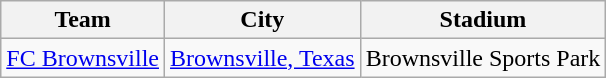<table class="wikitable sortable">
<tr>
<th scope="col">Team</th>
<th scope="col">City</th>
<th scope="col">Stadium</th>
</tr>
<tr>
<td><a href='#'>FC Brownsville</a></td>
<td><a href='#'>Brownsville, Texas</a></td>
<td>Brownsville Sports Park</td>
</tr>
</table>
